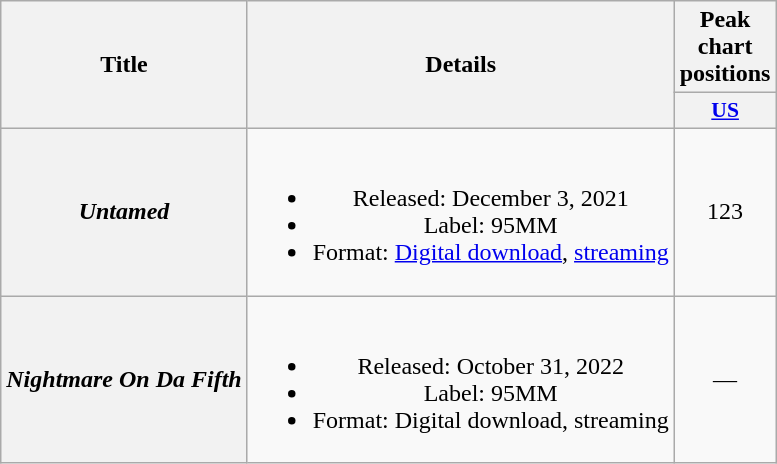<table class="wikitable plainrowheaders" style="text-align:center;">
<tr>
<th scope="col" rowspan="2">Title</th>
<th scope="col" rowspan="2">Details</th>
<th scope="col" colspan="1">Peak chart positions</th>
</tr>
<tr>
<th scope="col" style="width:3em;font-size:90%;"><a href='#'>US</a><br></th>
</tr>
<tr>
<th scope="row"><em>Untamed</em> </th>
<td><br><ul><li>Released: December 3, 2021</li><li>Label: 95MM</li><li>Format: <a href='#'>Digital download</a>, <a href='#'>streaming</a></li></ul></td>
<td>123</td>
</tr>
<tr>
<th scope="row"><em>Nightmare On Da Fifth</em></th>
<td><br><ul><li>Released: October 31, 2022</li><li>Label: 95MM</li><li>Format: Digital download, streaming</li></ul></td>
<td>—</td>
</tr>
</table>
